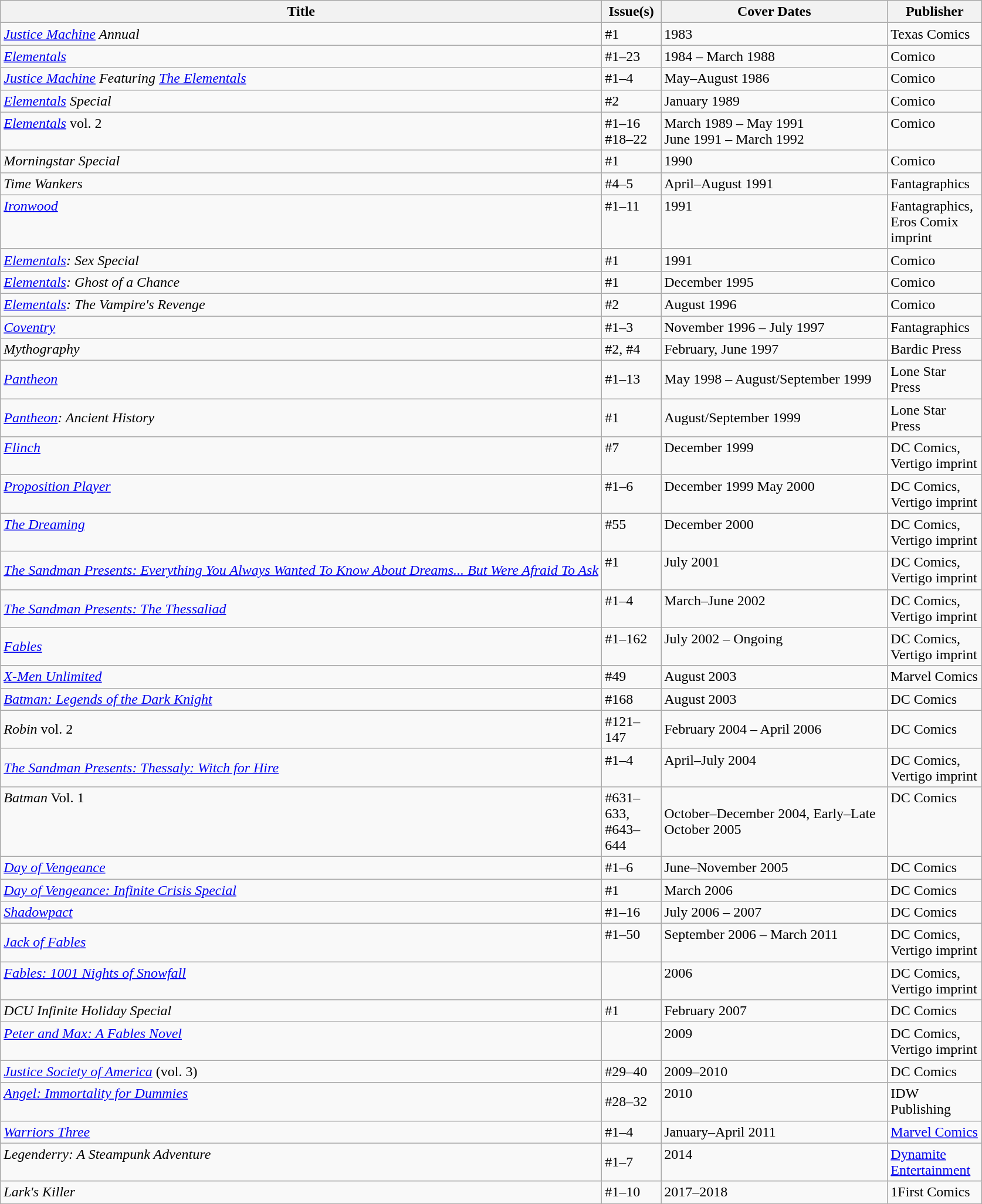<table class="wikitable">
<tr>
<th>Title</th>
<th width=60>Issue(s)</th>
<th width=250>Cover Dates</th>
<th width=100>Publisher</th>
</tr>
<tr>
<td><em><a href='#'>Justice Machine</a> Annual</em></td>
<td>#1</td>
<td>1983</td>
<td>Texas Comics</td>
</tr>
<tr>
<td><em><a href='#'>Elementals</a></em></td>
<td>#1–23</td>
<td>1984 – March 1988</td>
<td>Comico</td>
</tr>
<tr>
<td><em><a href='#'>Justice Machine</a> Featuring <a href='#'>The Elementals</a></em></td>
<td valign="top">#1–4</td>
<td valign="top">May–August 1986</td>
<td valign="top">Comico</td>
</tr>
<tr>
<td><em><a href='#'>Elementals</a> Special</em></td>
<td>#2</td>
<td>January 1989</td>
<td>Comico</td>
</tr>
<tr>
<td valign="top"><em><a href='#'>Elementals</a></em> vol. 2</td>
<td>#1–16<br>#18–22</td>
<td>March 1989 – May 1991<br>June 1991 – March 1992</td>
<td valign="top">Comico</td>
</tr>
<tr>
<td><em>Morningstar Special</em></td>
<td>#1</td>
<td>1990</td>
<td>Comico</td>
</tr>
<tr>
<td><em>Time Wankers</em></td>
<td>#4–5</td>
<td>April–August 1991</td>
<td>Fantagraphics</td>
</tr>
<tr>
<td valign="top"><em><a href='#'>Ironwood</a></em></td>
<td valign="top">#1–11</td>
<td valign="top">1991</td>
<td>Fantagraphics, Eros Comix imprint</td>
</tr>
<tr>
<td><em><a href='#'>Elementals</a>: Sex Special</em></td>
<td>#1</td>
<td>1991</td>
<td>Comico</td>
</tr>
<tr>
<td><em><a href='#'>Elementals</a>: Ghost of a Chance</em></td>
<td>#1</td>
<td>December 1995</td>
<td>Comico</td>
</tr>
<tr>
<td><em><a href='#'>Elementals</a>: The Vampire's Revenge</em></td>
<td>#2</td>
<td>August 1996</td>
<td>Comico</td>
</tr>
<tr>
<td><em><a href='#'>Coventry</a></em></td>
<td>#1–3</td>
<td>November 1996 – July 1997</td>
<td>Fantagraphics</td>
</tr>
<tr>
<td valign="top"><em>Mythography</em></td>
<td>#2, #4</td>
<td>February, June 1997</td>
<td valign="top">Bardic Press</td>
</tr>
<tr>
<td><em><a href='#'>Pantheon</a></em></td>
<td>#1–13</td>
<td>May 1998 – August/September 1999</td>
<td>Lone Star Press</td>
</tr>
<tr>
<td><em><a href='#'>Pantheon</a>: Ancient History</em></td>
<td>#1</td>
<td>August/September 1999</td>
<td>Lone Star Press</td>
</tr>
<tr>
<td valign="top"><em><a href='#'>Flinch</a></em></td>
<td valign="top">#7</td>
<td valign="top">December 1999</td>
<td>DC Comics, Vertigo imprint</td>
</tr>
<tr>
<td valign="top"><em><a href='#'>Proposition Player</a></em></td>
<td valign="top">#1–6</td>
<td valign="top">December 1999 May 2000</td>
<td>DC Comics, Vertigo imprint</td>
</tr>
<tr>
<td valign="top"><em><a href='#'>The Dreaming</a></em></td>
<td valign="top">#55</td>
<td valign="top">December 2000</td>
<td>DC Comics, Vertigo imprint</td>
</tr>
<tr>
<td><em><a href='#'>The Sandman Presents: Everything You Always Wanted To Know About Dreams... But Were Afraid To Ask</a></em></td>
<td valign="top">#1</td>
<td valign="top">July 2001</td>
<td valign="top">DC Comics, Vertigo imprint</td>
</tr>
<tr>
<td><em><a href='#'>The Sandman Presents: The Thessaliad</a></em></td>
<td valign="top">#1–4</td>
<td valign="top">March–June 2002</td>
<td valign="top">DC Comics, Vertigo imprint</td>
</tr>
<tr>
<td><em><a href='#'>Fables</a></em></td>
<td valign="top">#1–162</td>
<td valign="top">July 2002 – Ongoing</td>
<td>DC Comics, Vertigo imprint</td>
</tr>
<tr>
<td><em><a href='#'>X-Men Unlimited</a></em></td>
<td>#49</td>
<td>August 2003</td>
<td>Marvel Comics</td>
</tr>
<tr>
<td><em><a href='#'>Batman: Legends of the Dark Knight</a></em></td>
<td>#168</td>
<td>August 2003</td>
<td>DC Comics</td>
</tr>
<tr>
<td><em>Robin</em> vol. 2</td>
<td>#121–147</td>
<td>February 2004 – April 2006</td>
<td>DC Comics</td>
</tr>
<tr>
<td><em><a href='#'>The Sandman Presents: Thessaly: Witch for Hire</a></em></td>
<td valign="top">#1–4</td>
<td valign="top">April–July 2004</td>
<td>DC Comics, Vertigo imprint</td>
</tr>
<tr>
<td valign="top"><em>Batman</em> Vol. 1</td>
<td>#631–633, #643–644</td>
<td>October–December 2004, Early–Late October 2005</td>
<td valign="top">DC Comics</td>
</tr>
<tr>
<td><em><a href='#'>Day of Vengeance</a></em></td>
<td>#1–6</td>
<td>June–November 2005</td>
<td>DC Comics</td>
</tr>
<tr>
<td><em><a href='#'>Day of Vengeance: Infinite Crisis Special</a></em></td>
<td>#1</td>
<td>March 2006</td>
<td>DC Comics</td>
</tr>
<tr>
<td><em><a href='#'>Shadowpact</a></em></td>
<td valign="top">#1–16</td>
<td valign="top">July 2006 – 2007</td>
<td valign="top">DC Comics</td>
</tr>
<tr>
<td><em><a href='#'>Jack of Fables</a></em></td>
<td valign="top">#1–50</td>
<td valign="top">September 2006 – March 2011</td>
<td>DC Comics, Vertigo imprint</td>
</tr>
<tr>
<td valign="top"><em><a href='#'>Fables: 1001 Nights of Snowfall</a></em></td>
<td></td>
<td valign="top">2006</td>
<td>DC Comics, Vertigo imprint</td>
</tr>
<tr>
<td><em>DCU Infinite Holiday Special</em></td>
<td>#1</td>
<td>February 2007</td>
<td>DC Comics</td>
</tr>
<tr>
<td valign="top"><em><a href='#'>Peter and Max: A Fables Novel</a></em></td>
<td></td>
<td valign="top">2009</td>
<td>DC Comics, Vertigo imprint</td>
</tr>
<tr>
<td><em><a href='#'>Justice Society of America</a></em> (vol. 3)</td>
<td>#29–40</td>
<td>2009–2010</td>
<td>DC Comics</td>
</tr>
<tr>
<td valign="top"><em><a href='#'>Angel: Immortality for Dummies</a></em></td>
<td>#28–32</td>
<td valign="top">2010</td>
<td>IDW Publishing</td>
</tr>
<tr>
<td valign="top"><em><a href='#'>Warriors Three</a></em></td>
<td>#1–4</td>
<td valign="top">January–April 2011</td>
<td><a href='#'>Marvel Comics</a></td>
</tr>
<tr>
<td valign="top"><em>Legenderry: A Steampunk Adventure</em></td>
<td>#1–7</td>
<td valign="top">2014</td>
<td><a href='#'>Dynamite Entertainment</a></td>
</tr>
<tr>
<td valign="top"><em>Lark's Killer</em></td>
<td>#1–10</td>
<td valign="top">2017–2018</td>
<td>1First Comics</td>
</tr>
</table>
